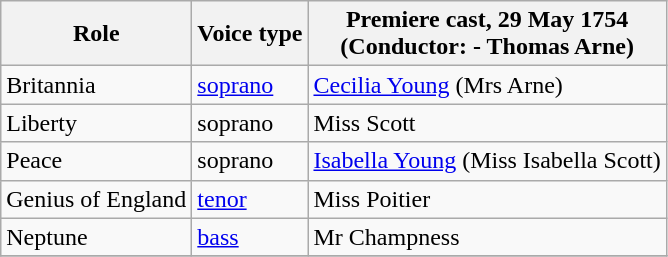<table class="wikitable">
<tr>
<th>Role</th>
<th>Voice type</th>
<th>Premiere cast, 29 May 1754<br>(Conductor:  - Thomas Arne)</th>
</tr>
<tr>
<td>Britannia</td>
<td><a href='#'>soprano</a></td>
<td><a href='#'>Cecilia Young</a> (Mrs Arne)</td>
</tr>
<tr>
<td>Liberty</td>
<td>soprano</td>
<td>Miss Scott</td>
</tr>
<tr>
<td>Peace</td>
<td>soprano</td>
<td><a href='#'>Isabella Young</a> (Miss Isabella Scott)</td>
</tr>
<tr>
<td>Genius of England</td>
<td><a href='#'>tenor</a></td>
<td>Miss Poitier</td>
</tr>
<tr>
<td>Neptune</td>
<td><a href='#'>bass</a></td>
<td>Mr Champness</td>
</tr>
<tr>
</tr>
</table>
